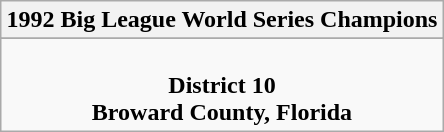<table class="wikitable" style="text-align: center; margin: 0 auto;">
<tr>
<th>1992 Big League World Series Champions</th>
</tr>
<tr>
</tr>
<tr>
<td><br><strong>District 10</strong><br><strong>Broward County, Florida</strong></td>
</tr>
</table>
